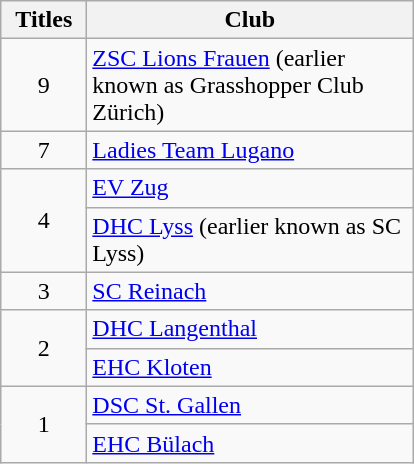<table class="wikitable">
<tr>
<th bgcolor="#E0E0E0" align="center" width="50">Titles</th>
<th bgcolor="#E0E0E0" align="left" width="210">Club</th>
</tr>
<tr>
<td style="text-align:center;">9</td>
<td><a href='#'>ZSC Lions Frauen</a> (earlier known as Grasshopper Club Zürich)</td>
</tr>
<tr>
<td style="text-align:center;">7</td>
<td><a href='#'>Ladies Team Lugano</a></td>
</tr>
<tr>
<td style="text-align:center;" rowspan="2">4</td>
<td><a href='#'>EV Zug</a></td>
</tr>
<tr>
<td><a href='#'>DHC Lyss</a> (earlier known as SC Lyss)</td>
</tr>
<tr>
<td style="text-align:center;">3</td>
<td><a href='#'>SC Reinach</a></td>
</tr>
<tr>
<td style="text-align:center;" rowspan="2">2</td>
<td><a href='#'>DHC Langenthal</a></td>
</tr>
<tr>
<td><a href='#'>EHC Kloten</a></td>
</tr>
<tr>
<td style="text-align:center;" rowspan="2">1</td>
<td><a href='#'>DSC St. Gallen</a></td>
</tr>
<tr>
<td><a href='#'>EHC Bülach</a></td>
</tr>
</table>
